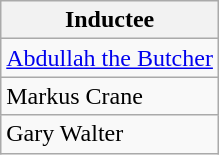<table class="wikitable">
<tr>
<th>Inductee</th>
</tr>
<tr>
<td><a href='#'>Abdullah the Butcher</a></td>
</tr>
<tr>
<td>Markus Crane</td>
</tr>
<tr>
<td>Gary Walter</td>
</tr>
</table>
